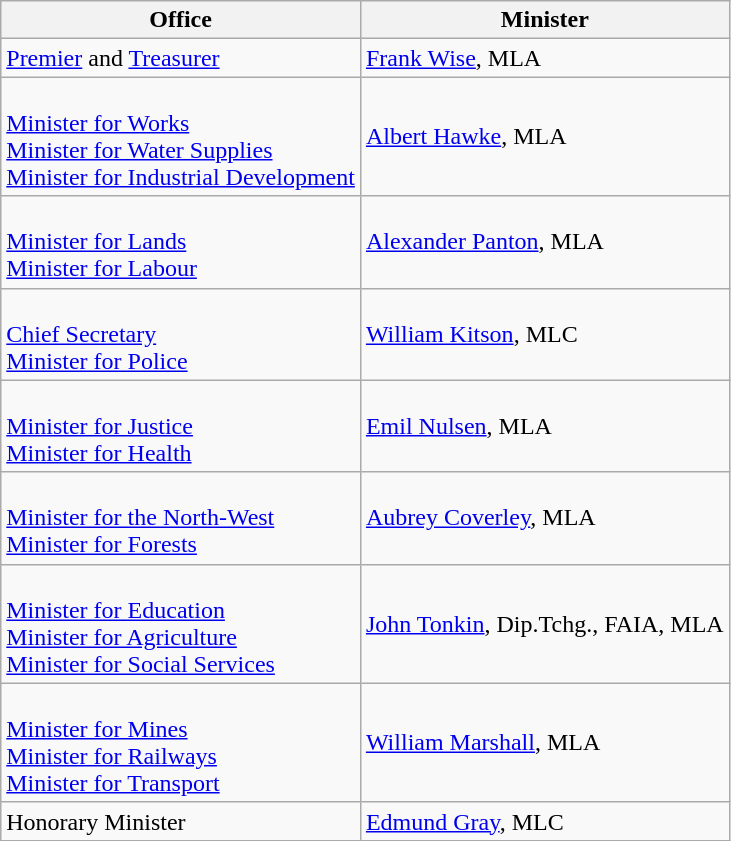<table class="wikitable">
<tr>
<th>Office</th>
<th>Minister</th>
</tr>
<tr>
<td><a href='#'>Premier</a> and <a href='#'>Treasurer</a></td>
<td><a href='#'>Frank Wise</a>, MLA</td>
</tr>
<tr>
<td><br><a href='#'>Minister for Works</a><br>
<a href='#'>Minister for Water Supplies</a><br>
<a href='#'>Minister for Industrial Development</a></td>
<td><a href='#'>Albert Hawke</a>, MLA</td>
</tr>
<tr>
<td><br><a href='#'>Minister for Lands</a><br>
<a href='#'>Minister for Labour</a></td>
<td><a href='#'>Alexander Panton</a>, MLA</td>
</tr>
<tr>
<td><br><a href='#'>Chief Secretary</a><br>
<a href='#'>Minister for Police</a></td>
<td><a href='#'>William Kitson</a>, MLC</td>
</tr>
<tr>
<td><br><a href='#'>Minister for Justice</a><br>
<a href='#'>Minister for Health</a></td>
<td><a href='#'>Emil Nulsen</a>, MLA</td>
</tr>
<tr>
<td><br><a href='#'>Minister for the North-West</a><br>
<a href='#'>Minister for Forests</a></td>
<td><a href='#'>Aubrey Coverley</a>, MLA</td>
</tr>
<tr>
<td><br><a href='#'>Minister for Education</a><br>
<a href='#'>Minister for Agriculture</a><br>
<a href='#'>Minister for Social Services</a></td>
<td><a href='#'>John Tonkin</a>, Dip.Tchg., FAIA, MLA</td>
</tr>
<tr>
<td><br><a href='#'>Minister for Mines</a><br>
<a href='#'>Minister for Railways</a><br>
<a href='#'>Minister for Transport</a></td>
<td><a href='#'>William Marshall</a>, MLA</td>
</tr>
<tr>
<td>Honorary Minister</td>
<td><a href='#'>Edmund Gray</a>, MLC</td>
</tr>
</table>
